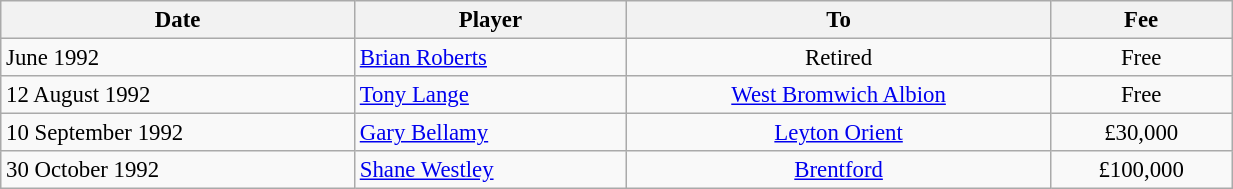<table class="wikitable" style="text-align:center; font-size:95%;width:65%; text-align:left">
<tr>
<th><strong>Date</strong></th>
<th><strong>Player</strong></th>
<th><strong>To</strong></th>
<th><strong>Fee</strong></th>
</tr>
<tr --->
<td>June 1992</td>
<td> <a href='#'>Brian Roberts</a></td>
<td align="center">Retired</td>
<td align="center">Free</td>
</tr>
<tr --->
<td>12 August 1992</td>
<td> <a href='#'>Tony Lange</a></td>
<td align="center"><a href='#'>West Bromwich Albion</a></td>
<td align="center">Free</td>
</tr>
<tr --->
<td>10 September 1992</td>
<td> <a href='#'>Gary Bellamy</a></td>
<td align="center"><a href='#'>Leyton Orient</a></td>
<td align="center">£30,000</td>
</tr>
<tr --->
<td>30 October 1992</td>
<td> <a href='#'>Shane Westley</a></td>
<td align="center"><a href='#'>Brentford</a></td>
<td align="center">£100,000</td>
</tr>
</table>
